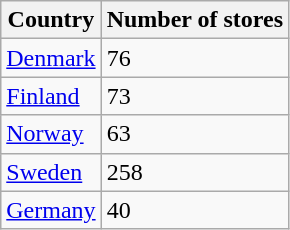<table class="wikitable sortable">
<tr>
<th>Country</th>
<th data-sort-type="number">Number of stores</th>
</tr>
<tr>
<td><a href='#'>Denmark</a></td>
<td>76</td>
</tr>
<tr>
<td><a href='#'>Finland</a></td>
<td>73</td>
</tr>
<tr>
<td><a href='#'>Norway</a></td>
<td>63</td>
</tr>
<tr>
<td><a href='#'>Sweden</a></td>
<td>258</td>
</tr>
<tr>
<td><a href='#'>Germany</a></td>
<td>40</td>
</tr>
</table>
